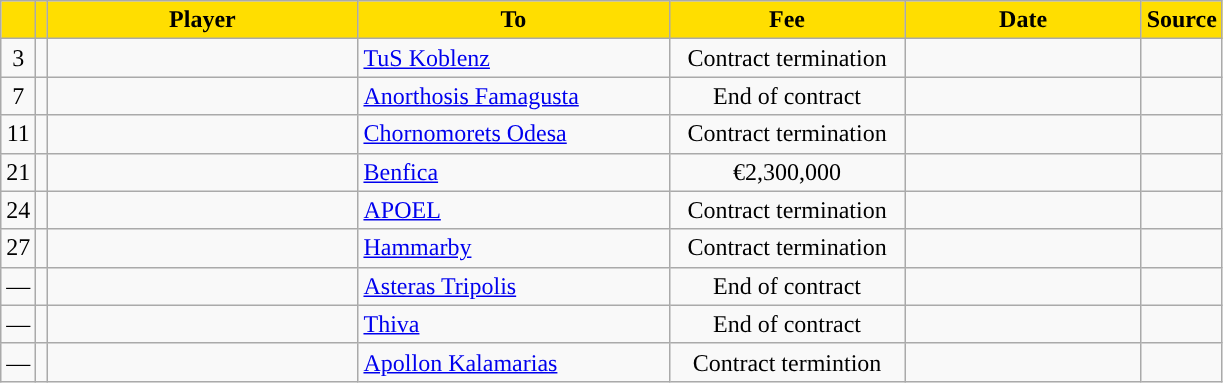<table class="wikitable sortable">
<tr>
<th style="background:#FFDE00"></th>
<th style="background:#FFDE00"></th>
<th width=200 style="background:#FFDE00">Player</th>
<th width=200 style="background:#FFDE00">To</th>
<th width=150 style="background:#FFDE00">Fee</th>
<th width=150 style="background:#FFDE00">Date</th>
<th style="background:#FFDE00">Source</th>
</tr>
<tr>
<td align=center>3</td>
<td align=center></td>
<td></td>
<td> <a href='#'>TuS Koblenz</a></td>
<td align=center>Contract termination</td>
<td align=center></td>
<td align=center></td>
</tr>
<tr>
<td align=center>7</td>
<td align=center></td>
<td></td>
<td> <a href='#'>Anorthosis Famagusta</a></td>
<td align=center>End of contract</td>
<td align=center></td>
<td align=center></td>
</tr>
<tr>
<td align=center>11</td>
<td align=center></td>
<td></td>
<td> <a href='#'>Chornomorets Odesa</a></td>
<td align=center>Contract termination</td>
<td align=center></td>
<td align=center></td>
</tr>
<tr>
<td align=center>21</td>
<td align=center></td>
<td></td>
<td> <a href='#'>Benfica</a></td>
<td align=center>€2,300,000</td>
<td align=center></td>
<td align=center></td>
</tr>
<tr>
<td align=center>24</td>
<td align=center></td>
<td></td>
<td> <a href='#'>APOEL</a></td>
<td align=center>Contract termination</td>
<td align=center></td>
<td align=center></td>
</tr>
<tr>
<td align=center>27</td>
<td align=center></td>
<td></td>
<td> <a href='#'>Hammarby</a></td>
<td align=center>Contract termination</td>
<td align=center></td>
<td align=center></td>
</tr>
<tr>
<td align=center>—</td>
<td align=center></td>
<td></td>
<td> <a href='#'>Asteras Tripolis</a></td>
<td align=center>End of contract</td>
<td align=center></td>
<td align=center></td>
</tr>
<tr>
<td align=center>—</td>
<td align=center></td>
<td></td>
<td> <a href='#'>Thiva</a></td>
<td align=center>End of contract</td>
<td align=center></td>
<td align=center></td>
</tr>
<tr>
<td align=center>—</td>
<td align=center></td>
<td></td>
<td> <a href='#'>Apollon Kalamarias</a></td>
<td align=center>Contract termintion</td>
<td align=center></td>
<td align=center></td>
</tr>
</table>
